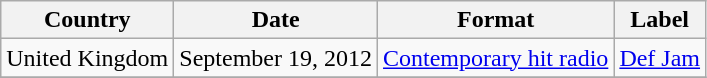<table class="wikitable plainrowheaders">
<tr>
<th scope="col">Country</th>
<th scope="col">Date</th>
<th scope="col">Format</th>
<th scope="col">Label</th>
</tr>
<tr>
<td>United Kingdom</td>
<td>September 19, 2012</td>
<td><a href='#'>Contemporary hit radio</a></td>
<td><a href='#'>Def Jam</a></td>
</tr>
<tr>
</tr>
</table>
